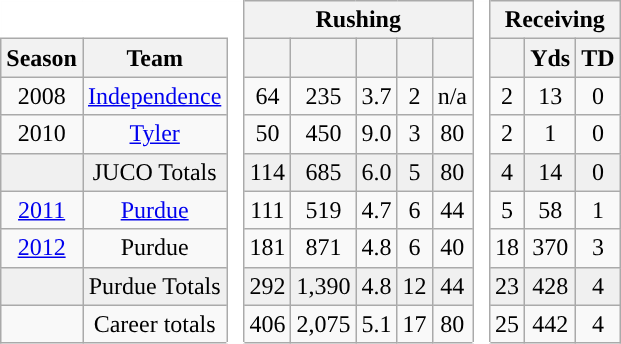<table class="wikitable" style="text-align:center" id="Table3">
<tr>
<th colspan=2 style="background:#fff; border-color:#fff #fff #aaa #fff"> </th>
<th rowspan=99 style="background:#fff; border-color:#fff #aaa"> </th>
<th colspan=5>Rushing</th>
<th rowspan=99 style="background:#fff; border-color:#fff #aaa"> </th>
<th colspan=3>Receiving</th>
</tr>
<tr>
<th>Season</th>
<th>Team</th>
<th></th>
<th></th>
<th></th>
<th></th>
<th></th>
<th align="center"></th>
<th>Yds</th>
<th>TD</th>
</tr>
<tr>
<td>2008</td>
<td><a href='#'>Independence</a></td>
<td>64</td>
<td>235</td>
<td>3.7</td>
<td>2</td>
<td>n/a</td>
<td>2</td>
<td>13</td>
<td>0</td>
</tr>
<tr>
<td>2010</td>
<td><a href='#'>Tyler</a></td>
<td>50</td>
<td>450</td>
<td>9.0</td>
<td>3</td>
<td>80</td>
<td>2</td>
<td>1</td>
<td>0</td>
</tr>
<tr style="background:#f0f0f0;">
<td></td>
<td>JUCO Totals</td>
<td>114</td>
<td>685</td>
<td>6.0</td>
<td>5</td>
<td>80</td>
<td>4</td>
<td>14</td>
<td>0</td>
</tr>
<tr>
<td><a href='#'>2011</a></td>
<td><a href='#'>Purdue</a></td>
<td>111</td>
<td>519</td>
<td>4.7</td>
<td>6</td>
<td>44</td>
<td>5</td>
<td>58</td>
<td>1</td>
</tr>
<tr>
<td><a href='#'>2012</a></td>
<td>Purdue</td>
<td>181</td>
<td>871</td>
<td>4.8</td>
<td>6</td>
<td>40</td>
<td>18</td>
<td>370</td>
<td>3</td>
</tr>
<tr style="background:#f0f0f0;">
<td></td>
<td>Purdue Totals</td>
<td>292</td>
<td>1,390</td>
<td>4.8</td>
<td>12</td>
<td>44</td>
<td>23</td>
<td>428</td>
<td>4</td>
</tr>
<tr>
<td></td>
<td>Career totals</td>
<td>406</td>
<td>2,075</td>
<td>5.1</td>
<td>17</td>
<td>80</td>
<td>25</td>
<td>442</td>
<td>4</td>
</tr>
</table>
